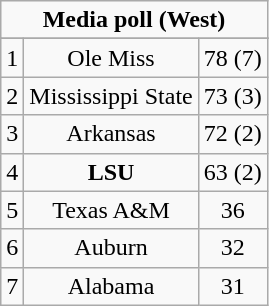<table class="wikitable">
<tr align="center">
<td align="center" Colspan="3"><strong>Media poll (West)</strong></td>
</tr>
<tr align="center">
</tr>
<tr align="center">
<td>1</td>
<td>Ole Miss</td>
<td>78 (7)</td>
</tr>
<tr align="center">
<td>2</td>
<td>Mississippi State</td>
<td>73 (3)</td>
</tr>
<tr align="center">
<td>3</td>
<td>Arkansas</td>
<td>72 (2)</td>
</tr>
<tr align="center">
<td>4</td>
<td><strong>LSU</strong></td>
<td>63 (2)</td>
</tr>
<tr align="center">
<td>5</td>
<td>Texas A&M</td>
<td>36</td>
</tr>
<tr align="center">
<td>6</td>
<td>Auburn</td>
<td>32</td>
</tr>
<tr align="center">
<td>7</td>
<td>Alabama</td>
<td>31</td>
</tr>
</table>
